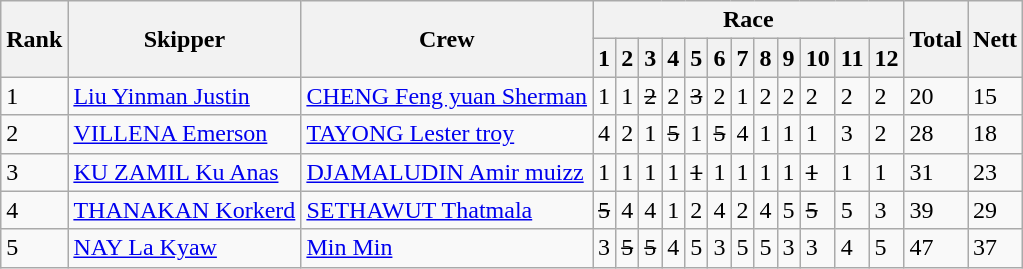<table class=wikitable>
<tr>
<th rowspan="2">Rank</th>
<th rowspan="2">Skipper</th>
<th rowspan="2">Crew</th>
<th colspan="12">Race</th>
<th rowspan="2">Total</th>
<th rowspan="2">Nett</th>
</tr>
<tr>
<th>1</th>
<th>2</th>
<th>3</th>
<th>4</th>
<th>5</th>
<th>6</th>
<th>7</th>
<th>8</th>
<th>9</th>
<th>10</th>
<th>11</th>
<th>12</th>
</tr>
<tr>
<td>1</td>
<td> <a href='#'>Liu Yinman Justin</a></td>
<td><a href='#'>CHENG Feng yuan Sherman</a></td>
<td>1</td>
<td>1</td>
<td><s>2</s></td>
<td>2</td>
<td><s>3</s></td>
<td>2</td>
<td>1</td>
<td>2</td>
<td>2</td>
<td>2</td>
<td>2</td>
<td>2</td>
<td>20</td>
<td>15</td>
</tr>
<tr>
<td>2</td>
<td> <a href='#'>VILLENA Emerson</a></td>
<td><a href='#'>TAYONG Lester troy</a></td>
<td>4</td>
<td>2</td>
<td>1</td>
<td><s>5</s></td>
<td>1</td>
<td><s>5</s></td>
<td>4</td>
<td>1</td>
<td>1</td>
<td>1</td>
<td>3</td>
<td>2</td>
<td>28</td>
<td>18</td>
</tr>
<tr>
<td>3</td>
<td> <a href='#'>KU ZAMIL Ku Anas</a></td>
<td><a href='#'>DJAMALUDIN Amir muizz</a></td>
<td>1</td>
<td>1</td>
<td>1</td>
<td>1</td>
<td><s>1</s></td>
<td>1</td>
<td>1</td>
<td>1</td>
<td>1</td>
<td><s>1</s></td>
<td>1</td>
<td>1</td>
<td>31</td>
<td>23</td>
</tr>
<tr>
<td>4</td>
<td> <a href='#'>THANAKAN Korkerd</a></td>
<td><a href='#'>SETHAWUT Thatmala</a></td>
<td><s>5</s></td>
<td>4</td>
<td>4</td>
<td>1</td>
<td>2</td>
<td>4</td>
<td>2</td>
<td>4</td>
<td>5</td>
<td><s>5</s></td>
<td>5</td>
<td>3</td>
<td>39</td>
<td>29</td>
</tr>
<tr>
<td>5</td>
<td> <a href='#'>NAY La Kyaw</a></td>
<td><a href='#'>Min Min</a></td>
<td>3</td>
<td><s>5</s></td>
<td><s>5</s></td>
<td>4</td>
<td>5</td>
<td>3</td>
<td>5</td>
<td>5</td>
<td>3</td>
<td>3</td>
<td>4</td>
<td>5</td>
<td>47</td>
<td>37</td>
</tr>
</table>
